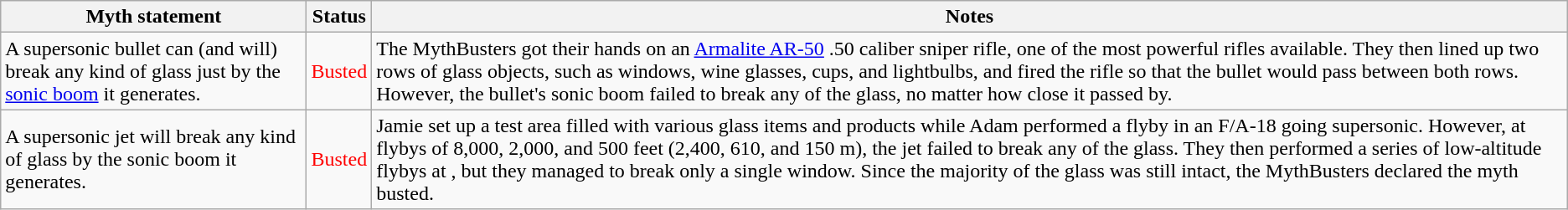<table class="wikitable plainrowheaders">
<tr>
<th>Myth statement</th>
<th>Status</th>
<th>Notes</th>
</tr>
<tr>
<td>A supersonic bullet can (and will) break any kind of glass just by the <a href='#'>sonic boom</a> it generates.</td>
<td style="color:red">Busted</td>
<td>The MythBusters got their hands on an <a href='#'>Armalite AR-50</a> .50 caliber sniper rifle, one of the most powerful rifles available. They then lined up two rows of glass objects, such as windows, wine glasses, cups, and lightbulbs, and fired the rifle so that the bullet would pass between both rows. However, the bullet's sonic boom failed to break any of the glass, no matter how close it passed by.</td>
</tr>
<tr>
<td>A supersonic jet will break any kind of glass by the sonic boom it generates.</td>
<td style="color:red">Busted</td>
<td>Jamie set up a test area filled with various glass items and products while Adam performed a flyby in an F/A-18 going supersonic. However, at flybys of 8,000, 2,000, and 500 feet (2,400, 610, and 150 m), the jet failed to break any of the glass. They then performed a series of low-altitude flybys at , but they managed to break only a single window. Since the majority of the glass was still intact, the MythBusters declared the myth busted.</td>
</tr>
</table>
